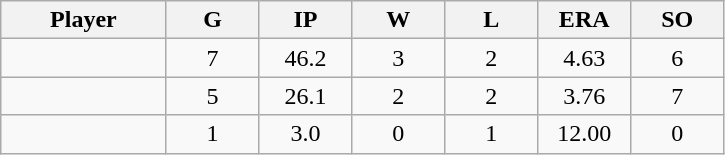<table class="wikitable sortable">
<tr>
<th bgcolor="#DDDDFF" width="16%">Player</th>
<th bgcolor="#DDDDFF" width="9%">G</th>
<th bgcolor="#DDDDFF" width="9%">IP</th>
<th bgcolor="#DDDDFF" width="9%">W</th>
<th bgcolor="#DDDDFF" width="9%">L</th>
<th bgcolor="#DDDDFF" width="9%">ERA</th>
<th bgcolor="#DDDDFF" width="9%">SO</th>
</tr>
<tr align="center">
<td></td>
<td>7</td>
<td>46.2</td>
<td>3</td>
<td>2</td>
<td>4.63</td>
<td>6</td>
</tr>
<tr align="center">
<td></td>
<td>5</td>
<td>26.1</td>
<td>2</td>
<td>2</td>
<td>3.76</td>
<td>7</td>
</tr>
<tr align="center">
<td></td>
<td>1</td>
<td>3.0</td>
<td>0</td>
<td>1</td>
<td>12.00</td>
<td>0</td>
</tr>
</table>
